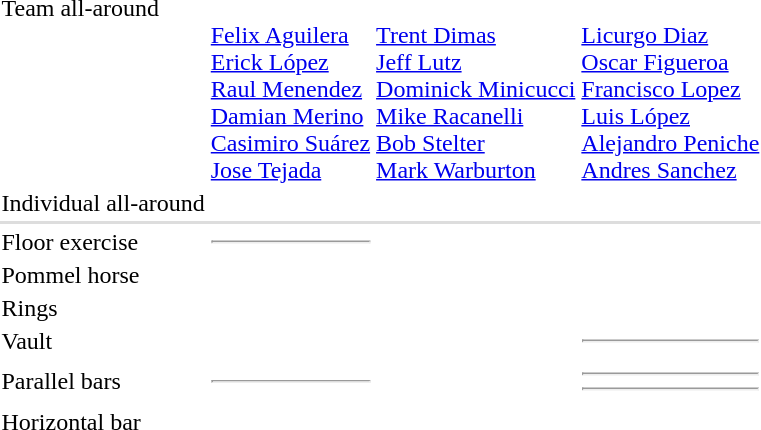<table>
<tr valign="top">
<td>Team all-around<br></td>
<td><br><a href='#'>Felix Aguilera</a><br><a href='#'>Erick López</a><br><a href='#'>Raul Menendez</a><br><a href='#'>Damian Merino</a><br><a href='#'>Casimiro Suárez</a><br><a href='#'>Jose Tejada</a></td>
<td><br><a href='#'>Trent Dimas</a><br><a href='#'>Jeff Lutz</a><br><a href='#'>Dominick Minicucci</a><br><a href='#'>Mike Racanelli</a><br><a href='#'>Bob Stelter</a><br><a href='#'>Mark Warburton</a></td>
<td><br><a href='#'>Licurgo Diaz</a><br><a href='#'>Oscar Figueroa</a><br><a href='#'>Francisco Lopez</a><br><a href='#'>Luis López</a><br><a href='#'>Alejandro Peniche</a><br><a href='#'>Andres Sanchez</a></td>
</tr>
<tr>
<td>Individual all-around<br></td>
<td></td>
<td></td>
<td></td>
</tr>
<tr bgcolor=#DDDDDD>
<td colspan=7></td>
</tr>
<tr>
<td>Floor exercise<br></td>
<td><hr></td>
<td></td>
<td></td>
</tr>
<tr>
<td>Pommel horse<br></td>
<td></td>
<td></td>
<td></td>
</tr>
<tr>
<td>Rings<br></td>
<td></td>
<td></td>
<td></td>
</tr>
<tr>
<td>Vault<br></td>
<td></td>
<td></td>
<td><hr></td>
</tr>
<tr>
<td>Parallel bars<br></td>
<td><hr></td>
<td></td>
<td><hr><hr></td>
</tr>
<tr>
<td>Horizontal bar<br></td>
<td></td>
<td></td>
<td></td>
</tr>
</table>
